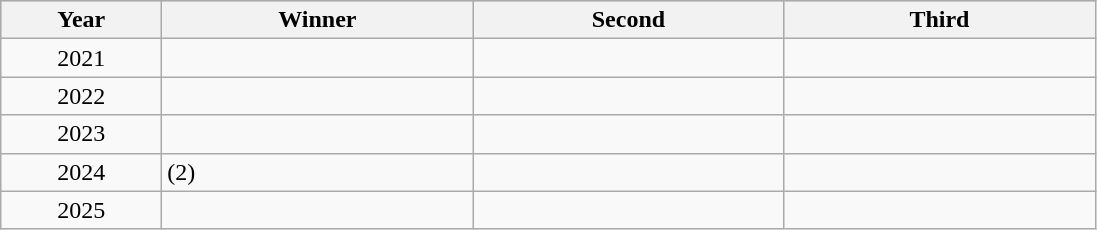<table class="wikitable alternance sortable">
<tr bgcolor="#CCCCCC">
<th width="100">Year</th>
<th width="200">Winner</th>
<th width="200">Second</th>
<th width="200">Third</th>
</tr>
<tr>
<td align="center">2021</td>
<td></td>
<td></td>
<td></td>
</tr>
<tr>
<td align="center">2022</td>
<td></td>
<td></td>
<td></td>
</tr>
<tr>
<td align="center">2023</td>
<td></td>
<td></td>
<td></td>
</tr>
<tr>
<td align="center">2024</td>
<td> (2)</td>
<td></td>
<td></td>
</tr>
<tr>
<td align="center">2025</td>
<td></td>
<td></td>
<td></td>
</tr>
</table>
